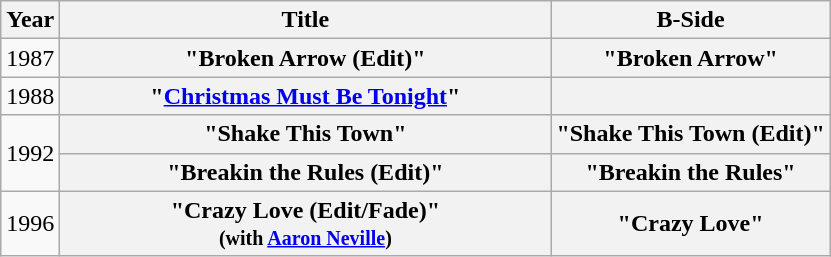<table class="wikitable plainrowheaders" style="text-align:center;">
<tr>
<th scope="col" style="width:1em;">Year</th>
<th scope="col" style="width:20em;">Title</th>
<th scope="col">B-Side</th>
</tr>
<tr>
<td>1987</td>
<th scope="row">"Broken Arrow (Edit)"</th>
<th scope="row">"Broken Arrow"</th>
</tr>
<tr>
<td>1988</td>
<th scope="row">"<a href='#'>Christmas Must Be Tonight</a>"</th>
<th scope="row"></th>
</tr>
<tr>
<td rowspan="2">1992</td>
<th scope="row">"Shake This Town"</th>
<th scope="row">"Shake This Town (Edit)"</th>
</tr>
<tr>
<th scope="row">"Breakin the Rules (Edit)"</th>
<th scope="row">"Breakin the Rules"</th>
</tr>
<tr>
<td>1996</td>
<th scope="row">"Crazy Love (Edit/Fade)"<br> <small>(with <a href='#'>Aaron Neville</a>)</small></th>
<th scope="row">"Crazy Love"</th>
</tr>
</table>
